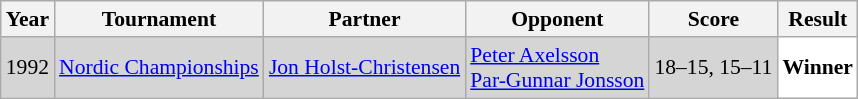<table class="sortable wikitable" style="font-size: 90%;">
<tr>
<th>Year</th>
<th>Tournament</th>
<th>Partner</th>
<th>Opponent</th>
<th>Score</th>
<th>Result</th>
</tr>
<tr style="background:#D5D5D5">
<td align="center">1992</td>
<td><a href='#'>Nordic Championships</a></td>
<td> <a href='#'>Jon Holst-Christensen</a></td>
<td> <a href='#'>Peter Axelsson</a><br> <a href='#'>Par-Gunnar Jonsson</a></td>
<td>18–15, 15–11</td>
<td style="text-align:left; background:white"> <strong>Winner</strong></td>
</tr>
</table>
